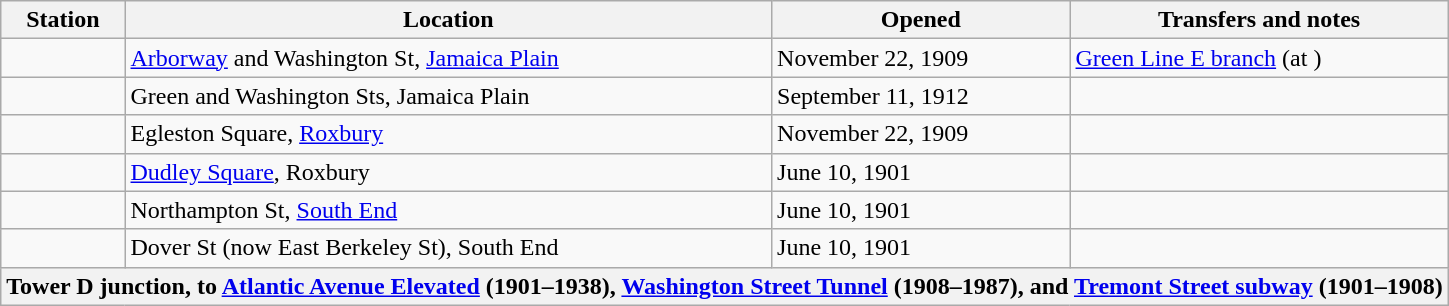<table class="wikitable">
<tr>
<th>Station</th>
<th>Location</th>
<th>Opened</th>
<th>Transfers and notes</th>
</tr>
<tr>
<td></td>
<td><a href='#'>Arborway</a> and Washington St, <a href='#'>Jamaica Plain</a></td>
<td>November 22, 1909</td>
<td><a href='#'>Green Line E branch</a> (at )</td>
</tr>
<tr>
<td></td>
<td>Green and Washington Sts, Jamaica Plain</td>
<td>September 11, 1912</td>
<td></td>
</tr>
<tr>
<td></td>
<td>Egleston Square, <a href='#'>Roxbury</a></td>
<td>November 22, 1909</td>
<td></td>
</tr>
<tr>
<td></td>
<td><a href='#'>Dudley Square</a>, Roxbury</td>
<td>June 10, 1901</td>
<td></td>
</tr>
<tr>
<td></td>
<td>Northampton St, <a href='#'>South End</a></td>
<td>June 10, 1901</td>
<td></td>
</tr>
<tr>
<td></td>
<td>Dover St (now East Berkeley St), South End</td>
<td>June 10, 1901</td>
<td></td>
</tr>
<tr>
<th colspan=5>Tower D junction, to <a href='#'>Atlantic Avenue Elevated</a> (1901–1938), <a href='#'>Washington Street Tunnel</a> (1908–1987), and <a href='#'>Tremont Street subway</a> (1901–1908)</th>
</tr>
</table>
